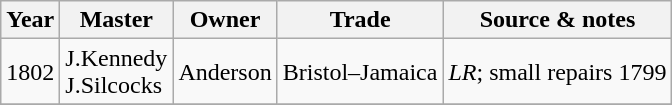<table class=" wikitable">
<tr>
<th>Year</th>
<th>Master</th>
<th>Owner</th>
<th>Trade</th>
<th>Source & notes</th>
</tr>
<tr>
<td>1802</td>
<td>J.Kennedy<br>J.Silcocks</td>
<td>Anderson</td>
<td>Bristol–Jamaica</td>
<td><em>LR</em>; small repairs 1799</td>
</tr>
<tr>
</tr>
</table>
